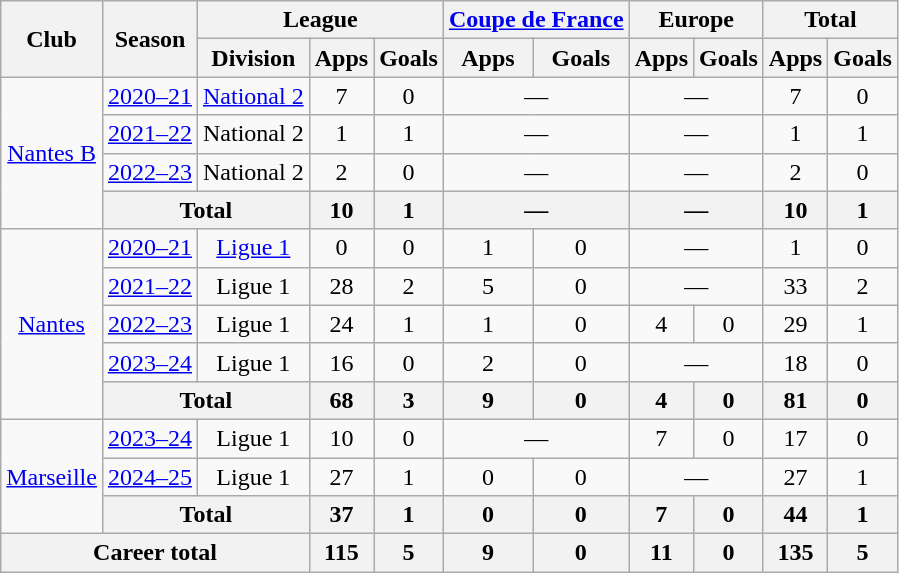<table class="wikitable" style="text-align:center">
<tr>
<th rowspan="2">Club</th>
<th rowspan="2">Season</th>
<th colspan="3">League</th>
<th colspan="2"><a href='#'>Coupe de France</a></th>
<th colspan="2">Europe</th>
<th colspan="2">Total</th>
</tr>
<tr>
<th>Division</th>
<th>Apps</th>
<th>Goals</th>
<th>Apps</th>
<th>Goals</th>
<th>Apps</th>
<th>Goals</th>
<th>Apps</th>
<th>Goals</th>
</tr>
<tr>
<td rowspan="4"><a href='#'>Nantes B</a></td>
<td><a href='#'>2020–21</a></td>
<td><a href='#'>National 2</a></td>
<td>7</td>
<td>0</td>
<td colspan="2">—</td>
<td colspan="2">—</td>
<td>7</td>
<td>0</td>
</tr>
<tr>
<td><a href='#'>2021–22</a></td>
<td>National 2</td>
<td>1</td>
<td>1</td>
<td colspan="2">—</td>
<td colspan="2">—</td>
<td>1</td>
<td>1</td>
</tr>
<tr>
<td><a href='#'>2022–23</a></td>
<td>National 2</td>
<td>2</td>
<td>0</td>
<td colspan="2">—</td>
<td colspan="2">—</td>
<td>2</td>
<td>0</td>
</tr>
<tr>
<th colspan="2">Total</th>
<th>10</th>
<th>1</th>
<th colspan="2">—</th>
<th colspan="2">—</th>
<th>10</th>
<th>1</th>
</tr>
<tr>
<td rowspan="5"><a href='#'>Nantes</a></td>
<td><a href='#'>2020–21</a></td>
<td><a href='#'>Ligue 1</a></td>
<td>0</td>
<td>0</td>
<td>1</td>
<td>0</td>
<td colspan="2">—</td>
<td>1</td>
<td>0</td>
</tr>
<tr>
<td><a href='#'>2021–22</a></td>
<td>Ligue 1</td>
<td>28</td>
<td>2</td>
<td>5</td>
<td>0</td>
<td colspan="2">—</td>
<td>33</td>
<td>2</td>
</tr>
<tr>
<td><a href='#'>2022–23</a></td>
<td>Ligue 1</td>
<td>24</td>
<td>1</td>
<td>1</td>
<td>0</td>
<td>4</td>
<td>0</td>
<td>29</td>
<td>1</td>
</tr>
<tr>
<td><a href='#'>2023–24</a></td>
<td>Ligue 1</td>
<td>16</td>
<td>0</td>
<td>2</td>
<td>0</td>
<td colspan="2">—</td>
<td>18</td>
<td>0</td>
</tr>
<tr>
<th colspan="2">Total</th>
<th>68</th>
<th>3</th>
<th>9</th>
<th>0</th>
<th>4</th>
<th>0</th>
<th>81</th>
<th>0</th>
</tr>
<tr>
<td rowspan="3"><a href='#'>Marseille</a></td>
<td><a href='#'>2023–24</a></td>
<td>Ligue 1</td>
<td>10</td>
<td>0</td>
<td colspan="2">—</td>
<td>7</td>
<td>0</td>
<td>17</td>
<td>0</td>
</tr>
<tr>
<td><a href='#'>2024–25</a></td>
<td>Ligue 1</td>
<td>27</td>
<td>1</td>
<td>0</td>
<td>0</td>
<td colspan="2">—</td>
<td>27</td>
<td>1</td>
</tr>
<tr>
<th colspan="2">Total</th>
<th>37</th>
<th>1</th>
<th>0</th>
<th>0</th>
<th>7</th>
<th>0</th>
<th>44</th>
<th>1</th>
</tr>
<tr>
<th colspan="3">Career total</th>
<th>115</th>
<th>5</th>
<th>9</th>
<th>0</th>
<th>11</th>
<th>0</th>
<th>135</th>
<th>5</th>
</tr>
</table>
